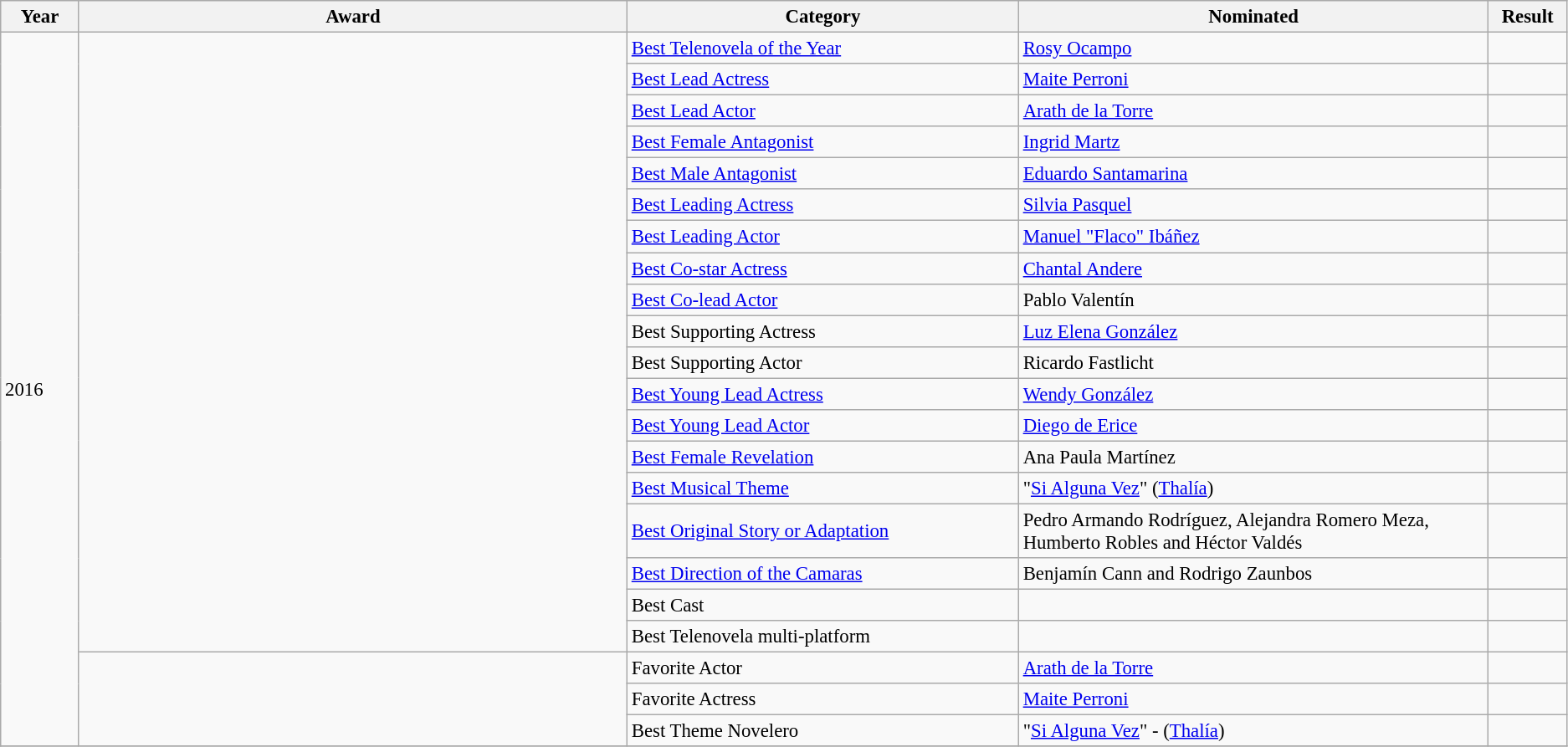<table class="wikitable" style="font-size: 95%;">
<tr align="center">
<th>Year</th>
<th width=35%>Award</th>
<th width=25%>Category</th>
<th width=30%>Nominated</th>
<th width=5%>Result</th>
</tr>
<tr>
<td rowspan="22">2016</td>
<td rowspan="19"></td>
<td><a href='#'>Best Telenovela of the Year</a></td>
<td><a href='#'>Rosy Ocampo</a></td>
<td></td>
</tr>
<tr>
<td><a href='#'>Best Lead Actress</a></td>
<td><a href='#'>Maite Perroni</a></td>
<td></td>
</tr>
<tr>
<td><a href='#'>Best Lead Actor</a></td>
<td><a href='#'>Arath de la Torre</a></td>
<td></td>
</tr>
<tr>
<td><a href='#'>Best Female Antagonist</a></td>
<td><a href='#'>Ingrid Martz</a></td>
<td></td>
</tr>
<tr>
<td><a href='#'>Best Male Antagonist</a></td>
<td><a href='#'>Eduardo Santamarina</a></td>
<td></td>
</tr>
<tr>
<td><a href='#'>Best Leading Actress</a></td>
<td><a href='#'>Silvia Pasquel</a></td>
<td></td>
</tr>
<tr>
<td><a href='#'>Best Leading Actor</a></td>
<td><a href='#'>Manuel "Flaco" Ibáñez</a></td>
<td></td>
</tr>
<tr>
<td><a href='#'>Best Co-star Actress</a></td>
<td><a href='#'>Chantal Andere</a></td>
<td></td>
</tr>
<tr>
<td><a href='#'>Best Co-lead Actor</a></td>
<td>Pablo Valentín</td>
<td></td>
</tr>
<tr>
<td>Best Supporting Actress</td>
<td><a href='#'>Luz Elena González</a></td>
<td></td>
</tr>
<tr>
<td>Best Supporting Actor</td>
<td>Ricardo Fastlicht</td>
<td></td>
</tr>
<tr>
<td><a href='#'>Best Young Lead Actress</a></td>
<td><a href='#'>Wendy González</a></td>
<td></td>
</tr>
<tr>
<td><a href='#'>Best Young Lead Actor</a></td>
<td><a href='#'>Diego de Erice</a></td>
<td></td>
</tr>
<tr>
<td><a href='#'>Best Female Revelation</a></td>
<td>Ana Paula Martínez</td>
<td></td>
</tr>
<tr>
<td><a href='#'>Best Musical Theme</a></td>
<td>"<a href='#'>Si Alguna Vez</a>" (<a href='#'>Thalía</a>)</td>
<td></td>
</tr>
<tr>
<td><a href='#'>Best Original Story or Adaptation</a></td>
<td>Pedro Armando Rodríguez, Alejandra Romero Meza, Humberto Robles and Héctor Valdés</td>
<td></td>
</tr>
<tr>
<td><a href='#'>Best Direction of the Camaras</a></td>
<td>Benjamín Cann and Rodrigo Zaunbos</td>
<td></td>
</tr>
<tr>
<td>Best Cast</td>
<td></td>
<td></td>
</tr>
<tr>
<td>Best Telenovela multi-platform</td>
<td></td>
<td></td>
</tr>
<tr>
<td rowspan="3"></td>
<td>Favorite Actor</td>
<td><a href='#'>Arath de la Torre</a></td>
<td></td>
</tr>
<tr>
<td>Favorite Actress</td>
<td><a href='#'>Maite Perroni</a></td>
<td></td>
</tr>
<tr>
<td>Best Theme Novelero</td>
<td>"<a href='#'>Si Alguna Vez</a>" - (<a href='#'>Thalía</a>)</td>
<td></td>
</tr>
<tr>
</tr>
</table>
